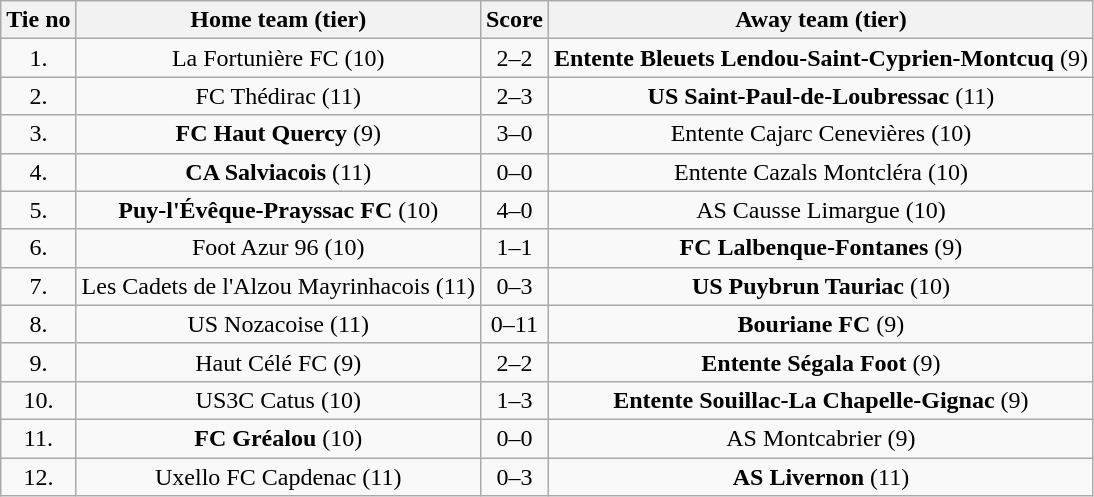<table class="wikitable" style="text-align: center">
<tr>
<th>Tie no</th>
<th>Home team (tier)</th>
<th>Score</th>
<th>Away team (tier)</th>
</tr>
<tr>
<td>1.</td>
<td>La Fortunière FC (10)</td>
<td>2–2 </td>
<td><strong>Entente Bleuets Lendou-Saint-Cyprien-Montcuq</strong> (9)</td>
</tr>
<tr>
<td>2.</td>
<td>FC Thédirac (11)</td>
<td>2–3</td>
<td><strong>US Saint-Paul-de-Loubressac</strong> (11)</td>
</tr>
<tr>
<td>3.</td>
<td><strong>FC Haut Quercy</strong> (9)</td>
<td>3–0</td>
<td>Entente Cajarc Cenevières (10)</td>
</tr>
<tr>
<td>4.</td>
<td><strong>CA Salviacois</strong> (11)</td>
<td>0–0 </td>
<td>Entente Cazals Montcléra (10)</td>
</tr>
<tr>
<td>5.</td>
<td><strong>Puy-l'Évêque-Prayssac FC</strong> (10)</td>
<td>4–0</td>
<td>AS Causse Limargue (10)</td>
</tr>
<tr>
<td>6.</td>
<td>Foot Azur 96 (10)</td>
<td>1–1 </td>
<td><strong>FC Lalbenque-Fontanes</strong> (9)</td>
</tr>
<tr>
<td>7.</td>
<td>Les Cadets de l'Alzou Mayrinhacois (11)</td>
<td>0–3</td>
<td><strong>US Puybrun Tauriac</strong> (10)</td>
</tr>
<tr>
<td>8.</td>
<td>US Nozacoise (11)</td>
<td>0–11</td>
<td><strong>Bouriane FC</strong> (9)</td>
</tr>
<tr>
<td>9.</td>
<td>Haut Célé FC (9)</td>
<td>2–2 </td>
<td><strong>Entente Ségala Foot</strong> (9)</td>
</tr>
<tr>
<td>10.</td>
<td>US3C Catus (10)</td>
<td>1–3</td>
<td><strong>Entente Souillac-La Chapelle-Gignac</strong> (9)</td>
</tr>
<tr>
<td>11.</td>
<td><strong>FC Gréalou</strong> (10)</td>
<td>0–0 </td>
<td>AS Montcabrier (9)</td>
</tr>
<tr>
<td>12.</td>
<td>Uxello FC Capdenac (11)</td>
<td>0–3</td>
<td><strong>AS Livernon</strong> (11)</td>
</tr>
</table>
